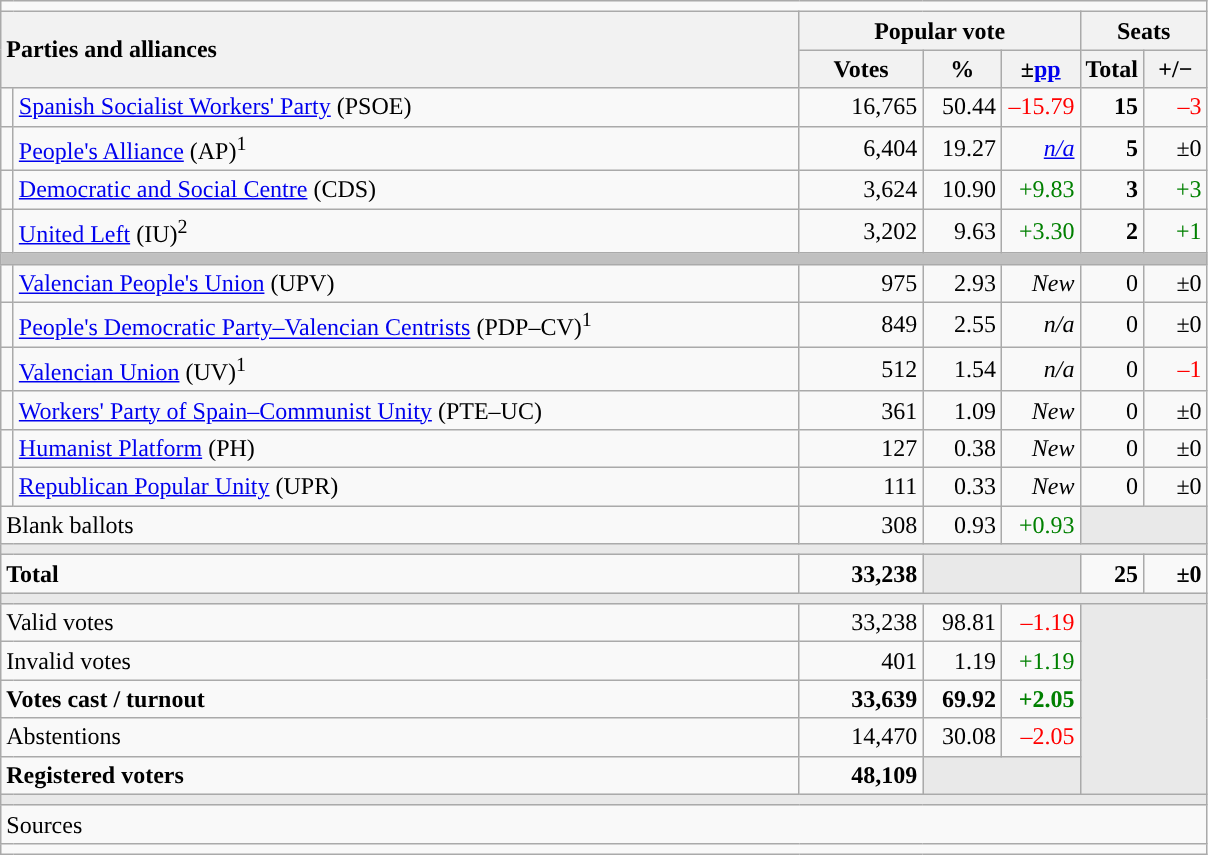<table class="wikitable" style="text-align:right;">
<tr>
<td colspan="7"></td>
</tr>
<tr>
<th style="text-align:left;" rowspan="2" colspan="2" width="525">Parties and alliances</th>
<th colspan="3">Popular vote</th>
<th colspan="2">Seats</th>
</tr>
<tr>
<th width="75">Votes</th>
<th width="45">%</th>
<th width="45">±<a href='#'>pp</a></th>
<th width="35">Total</th>
<th width="35">+/−</th>
</tr>
<tr>
<td width="1" style="color:inherit;background:"></td>
<td align="left"><a href='#'>Spanish Socialist Workers' Party</a> (PSOE)</td>
<td>16,765</td>
<td>50.44</td>
<td style="color:red;">–15.79</td>
<td><strong>15</strong></td>
<td style="color:red;">–3</td>
</tr>
<tr>
<td style="color:inherit;background:"></td>
<td align="left"><a href='#'>People's Alliance</a> (AP)<sup>1</sup></td>
<td>6,404</td>
<td>19.27</td>
<td><em><a href='#'>n/a</a></em></td>
<td><strong>5</strong></td>
<td>±0</td>
</tr>
<tr>
<td style="color:inherit;background:"></td>
<td align="left"><a href='#'>Democratic and Social Centre</a> (CDS)</td>
<td>3,624</td>
<td>10.90</td>
<td style="color:green;">+9.83</td>
<td><strong>3</strong></td>
<td style="color:green;">+3</td>
</tr>
<tr>
<td style="color:inherit;background:"></td>
<td align="left"><a href='#'>United Left</a> (IU)<sup>2</sup></td>
<td>3,202</td>
<td>9.63</td>
<td style="color:green;">+3.30</td>
<td><strong>2</strong></td>
<td style="color:green;">+1</td>
</tr>
<tr>
<td colspan="7" bgcolor="#C0C0C0"></td>
</tr>
<tr>
<td style="color:inherit;background:"></td>
<td align="left"><a href='#'>Valencian People's Union</a> (UPV)</td>
<td>975</td>
<td>2.93</td>
<td><em>New</em></td>
<td>0</td>
<td>±0</td>
</tr>
<tr>
<td style="color:inherit;background:"></td>
<td align="left"><a href='#'>People's Democratic Party–Valencian Centrists</a> (PDP–CV)<sup>1</sup></td>
<td>849</td>
<td>2.55</td>
<td><em>n/a</em></td>
<td>0</td>
<td>±0</td>
</tr>
<tr>
<td style="color:inherit;background:"></td>
<td align="left"><a href='#'>Valencian Union</a> (UV)<sup>1</sup></td>
<td>512</td>
<td>1.54</td>
<td><em>n/a</em></td>
<td>0</td>
<td style="color:red;">–1</td>
</tr>
<tr>
<td style="color:inherit;background:"></td>
<td align="left"><a href='#'>Workers' Party of Spain–Communist Unity</a> (PTE–UC)</td>
<td>361</td>
<td>1.09</td>
<td><em>New</em></td>
<td>0</td>
<td>±0</td>
</tr>
<tr>
<td style="color:inherit;background:"></td>
<td align="left"><a href='#'>Humanist Platform</a> (PH)</td>
<td>127</td>
<td>0.38</td>
<td><em>New</em></td>
<td>0</td>
<td>±0</td>
</tr>
<tr>
<td style="color:inherit;background:"></td>
<td align="left"><a href='#'>Republican Popular Unity</a> (UPR)</td>
<td>111</td>
<td>0.33</td>
<td><em>New</em></td>
<td>0</td>
<td>±0</td>
</tr>
<tr>
<td align="left" colspan="2">Blank ballots</td>
<td>308</td>
<td>0.93</td>
<td style="color:green;">+0.93</td>
<td bgcolor="#E9E9E9" colspan="2"></td>
</tr>
<tr>
<td colspan="7" bgcolor="#E9E9E9"></td>
</tr>
<tr style="font-weight:bold;">
<td align="left" colspan="2">Total</td>
<td>33,238</td>
<td bgcolor="#E9E9E9" colspan="2"></td>
<td>25</td>
<td>±0</td>
</tr>
<tr>
<td colspan="7" bgcolor="#E9E9E9"></td>
</tr>
<tr>
<td align="left" colspan="2">Valid votes</td>
<td>33,238</td>
<td>98.81</td>
<td style="color:red;">–1.19</td>
<td bgcolor="#E9E9E9" colspan="2" rowspan="5"></td>
</tr>
<tr>
<td align="left" colspan="2">Invalid votes</td>
<td>401</td>
<td>1.19</td>
<td style="color:green;">+1.19</td>
</tr>
<tr style="font-weight:bold;">
<td align="left" colspan="2">Votes cast / turnout</td>
<td>33,639</td>
<td>69.92</td>
<td style="color:green;">+2.05</td>
</tr>
<tr>
<td align="left" colspan="2">Abstentions</td>
<td>14,470</td>
<td>30.08</td>
<td style="color:red;">–2.05</td>
</tr>
<tr style="font-weight:bold;">
<td align="left" colspan="2">Registered voters</td>
<td>48,109</td>
<td bgcolor="#E9E9E9" colspan="2"></td>
</tr>
<tr>
<td colspan="7" bgcolor="#E9E9E9"></td>
</tr>
<tr>
<td align="left" colspan="7">Sources</td>
</tr>
<tr>
<td colspan="7" style="text-align:left; max-width:790px;"></td>
</tr>
</table>
